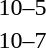<table style="text-align:center">
<tr>
<th width=200></th>
<th width=100></th>
<th width=200></th>
</tr>
<tr>
<td align=right><strong></strong></td>
<td>10–5</td>
<td align=left></td>
</tr>
<tr>
<td align=right><strong></strong></td>
<td>10–7</td>
<td align=left></td>
</tr>
</table>
